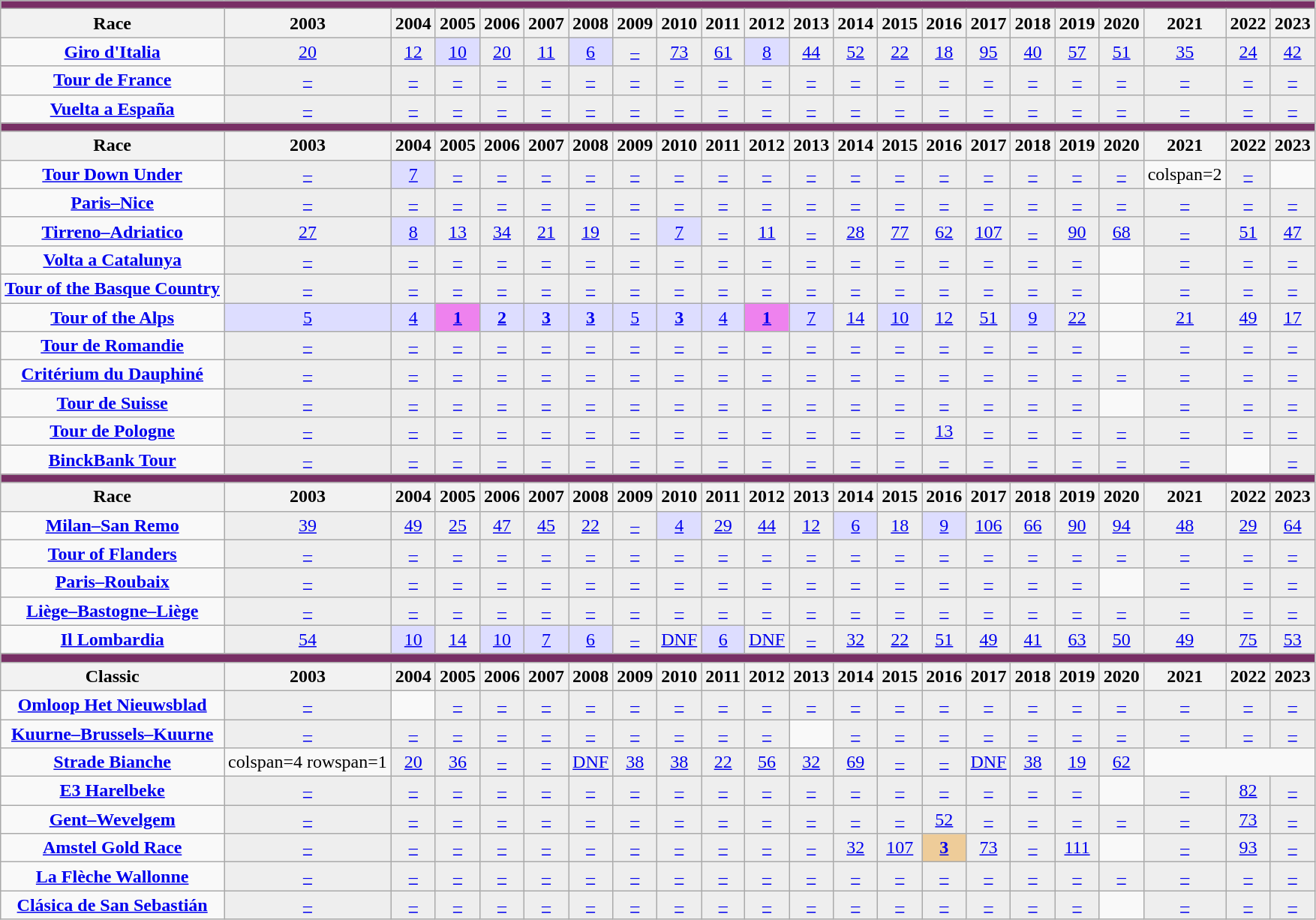<table class="wikitable">
<tr style="background:#eee;">
<td style="background:#782f65;" colspan=25><strong></strong></td>
</tr>
<tr>
<th>Race</th>
<th>2003</th>
<th>2004</th>
<th>2005</th>
<th>2006</th>
<th>2007</th>
<th>2008</th>
<th>2009</th>
<th>2010</th>
<th>2011</th>
<th>2012</th>
<th>2013</th>
<th>2014</th>
<th>2015</th>
<th>2016</th>
<th>2017</th>
<th>2018</th>
<th>2019</th>
<th>2020</th>
<th>2021</th>
<th>2022</th>
<th>2023</th>
</tr>
<tr align="center">
<td><strong><a href='#'>Giro d'Italia</a></strong></td>
<td style="background:#eee;"><a href='#'>20</a></td>
<td style="background:#eee;"><a href='#'>12</a></td>
<td style="background:#ddf;"><a href='#'>10</a></td>
<td style="background:#eee;"><a href='#'>20</a></td>
<td style="background:#eee;"><a href='#'>11</a></td>
<td style="background:#ddf;"><a href='#'>6</a></td>
<td style="background:#eee;"><a href='#'>–</a></td>
<td style="background:#eee;"><a href='#'>73</a></td>
<td style="background:#eee;"><a href='#'>61</a></td>
<td style="background:#ddf;"><a href='#'>8</a></td>
<td style="background:#eee;"><a href='#'>44</a></td>
<td style="background:#eee;"><a href='#'>52</a></td>
<td style="background:#eee;"><a href='#'>22</a></td>
<td style="background:#eee;"><a href='#'>18</a></td>
<td style="background:#eee;"><a href='#'>95</a></td>
<td style="background:#eee;"><a href='#'>40</a></td>
<td style="background:#eee;"><a href='#'>57</a></td>
<td style="background:#eee;"><a href='#'>51</a></td>
<td style="background:#eee;"><a href='#'>35</a></td>
<td style="background:#eee;"><a href='#'>24</a></td>
<td style="background:#eee;"><a href='#'>42</a></td>
</tr>
<tr align="center">
<td><strong><a href='#'>Tour de France</a></strong></td>
<td style="background:#eee;"><a href='#'>–</a></td>
<td style="background:#eee;"><a href='#'>–</a></td>
<td style="background:#eee;"><a href='#'>–</a></td>
<td style="background:#eee;"><a href='#'>–</a></td>
<td style="background:#eee;"><a href='#'>–</a></td>
<td style="background:#eee;"><a href='#'>–</a></td>
<td style="background:#eee;"><a href='#'>–</a></td>
<td style="background:#eee;"><a href='#'>–</a></td>
<td style="background:#eee;"><a href='#'>–</a></td>
<td style="background:#eee;"><a href='#'>–</a></td>
<td style="background:#eee;"><a href='#'>–</a></td>
<td style="background:#eee;"><a href='#'>–</a></td>
<td style="background:#eee;"><a href='#'>–</a></td>
<td style="background:#eee;"><a href='#'>–</a></td>
<td style="background:#eee;"><a href='#'>–</a></td>
<td style="background:#eee;"><a href='#'>–</a></td>
<td style="background:#eee;"><a href='#'>–</a></td>
<td style="background:#eee;"><a href='#'>–</a></td>
<td style="background:#eee;"><a href='#'>–</a></td>
<td style="background:#eee;"><a href='#'>–</a></td>
<td style="background:#eee;"><a href='#'>–</a></td>
</tr>
<tr align="center">
<td><strong><a href='#'>Vuelta a España</a></strong></td>
<td style="background:#eee;"><a href='#'>–</a></td>
<td style="background:#eee;"><a href='#'>–</a></td>
<td style="background:#eee;"><a href='#'>–</a></td>
<td style="background:#eee;"><a href='#'>–</a></td>
<td style="background:#eee;"><a href='#'>–</a></td>
<td style="background:#eee;"><a href='#'>–</a></td>
<td style="background:#eee;"><a href='#'>–</a></td>
<td style="background:#eee;"><a href='#'>–</a></td>
<td style="background:#eee;"><a href='#'>–</a></td>
<td style="background:#eee;"><a href='#'>–</a></td>
<td style="background:#eee;"><a href='#'>–</a></td>
<td style="background:#eee;"><a href='#'>–</a></td>
<td style="background:#eee;"><a href='#'>–</a></td>
<td style="background:#eee;"><a href='#'>–</a></td>
<td style="background:#eee;"><a href='#'>–</a></td>
<td style="background:#eee;"><a href='#'>–</a></td>
<td style="background:#eee;"><a href='#'>–</a></td>
<td style="background:#eee;"><a href='#'>–</a></td>
<td style="background:#eee;"><a href='#'>–</a></td>
<td style="background:#eee;"><a href='#'>–</a></td>
<td style="background:#eee;"><a href='#'>–</a></td>
</tr>
<tr>
<td style="background:#782f65;" colspan=25><strong></strong></td>
</tr>
<tr>
<th>Race</th>
<th>2003</th>
<th>2004</th>
<th>2005</th>
<th>2006</th>
<th>2007</th>
<th>2008</th>
<th>2009</th>
<th>2010</th>
<th>2011</th>
<th>2012</th>
<th>2013</th>
<th>2014</th>
<th>2015</th>
<th>2016</th>
<th>2017</th>
<th>2018</th>
<th>2019</th>
<th>2020</th>
<th>2021</th>
<th>2022</th>
<th>2023</th>
</tr>
<tr align="center">
<td><strong><a href='#'>Tour Down Under</a></strong></td>
<td style="background:#eee;"><a href='#'>–</a></td>
<td style="background:#ddf;"><a href='#'>7</a></td>
<td style="background:#eee;"><a href='#'>–</a></td>
<td style="background:#eee;"><a href='#'>–</a></td>
<td style="background:#eee;"><a href='#'>–</a></td>
<td style="background:#eee;"><a href='#'>–</a></td>
<td style="background:#eee;"><a href='#'>–</a></td>
<td style="background:#eee;"><a href='#'>–</a></td>
<td style="background:#eee;"><a href='#'>–</a></td>
<td style="background:#eee;"><a href='#'>–</a></td>
<td style="background:#eee;"><a href='#'>–</a></td>
<td style="background:#eee;"><a href='#'>–</a></td>
<td style="background:#eee;"><a href='#'>–</a></td>
<td style="background:#eee;"><a href='#'>–</a></td>
<td style="background:#eee;"><a href='#'>–</a></td>
<td style="background:#eee;"><a href='#'>–</a></td>
<td style="background:#eee;"><a href='#'>–</a></td>
<td style="background:#eee;"><a href='#'>–</a></td>
<td>colspan=2 </td>
<td style="background:#eee;"><a href='#'>–</a></td>
</tr>
<tr align="center">
<td><strong><a href='#'>Paris–Nice</a></strong></td>
<td style="background:#eee;"><a href='#'>–</a></td>
<td style="background:#eee;"><a href='#'>–</a></td>
<td style="background:#eee;"><a href='#'>–</a></td>
<td style="background:#eee;"><a href='#'>–</a></td>
<td style="background:#eee;"><a href='#'>–</a></td>
<td style="background:#eee;"><a href='#'>–</a></td>
<td style="background:#eee;"><a href='#'>–</a></td>
<td style="background:#eee;"><a href='#'>–</a></td>
<td style="background:#eee;"><a href='#'>–</a></td>
<td style="background:#eee;"><a href='#'>–</a></td>
<td style="background:#eee;"><a href='#'>–</a></td>
<td style="background:#eee;"><a href='#'>–</a></td>
<td style="background:#eee;"><a href='#'>–</a></td>
<td style="background:#eee;"><a href='#'>–</a></td>
<td style="background:#eee;"><a href='#'>–</a></td>
<td style="background:#eee;"><a href='#'>–</a></td>
<td style="background:#eee;"><a href='#'>–</a></td>
<td style="background:#eee;"><a href='#'>–</a></td>
<td style="background:#eee;"><a href='#'>–</a></td>
<td style="background:#eee;"><a href='#'>–</a></td>
<td style="background:#eee;"><a href='#'>–</a></td>
</tr>
<tr align="center">
<td><strong><a href='#'>Tirreno–Adriatico</a></strong></td>
<td style="background:#eee;"><a href='#'>27</a></td>
<td style="background:#ddf;"><a href='#'>8</a></td>
<td style="background:#eee;"><a href='#'>13</a></td>
<td style="background:#eee;"><a href='#'>34</a></td>
<td style="background:#eee;"><a href='#'>21</a></td>
<td style="background:#eee;"><a href='#'>19</a></td>
<td style="background:#eee;"><a href='#'>–</a></td>
<td style="background:#ddf;"><a href='#'>7</a></td>
<td style="background:#eee;"><a href='#'>–</a></td>
<td style="background:#eee;"><a href='#'>11</a></td>
<td style="background:#eee;"><a href='#'>–</a></td>
<td style="background:#eee;"><a href='#'>28</a></td>
<td style="background:#eee;"><a href='#'>77</a></td>
<td style="background:#eee;"><a href='#'>62</a></td>
<td style="background:#eee;"><a href='#'>107</a></td>
<td style="background:#eee;"><a href='#'>–</a></td>
<td style="background:#eee;"><a href='#'>90</a></td>
<td style="background:#eee;"><a href='#'>68</a></td>
<td style="background:#eee;"><a href='#'>–</a></td>
<td style="background:#eee;"><a href='#'>51</a></td>
<td style="background:#eee;"><a href='#'>47</a></td>
</tr>
<tr align="center">
<td><strong><a href='#'>Volta a Catalunya</a></strong></td>
<td style="background:#eee;"><a href='#'>–</a></td>
<td style="background:#eee;"><a href='#'>–</a></td>
<td style="background:#eee;"><a href='#'>–</a></td>
<td style="background:#eee;"><a href='#'>–</a></td>
<td style="background:#eee;"><a href='#'>–</a></td>
<td style="background:#eee;"><a href='#'>–</a></td>
<td style="background:#eee;"><a href='#'>–</a></td>
<td style="background:#eee;"><a href='#'>–</a></td>
<td style="background:#eee;"><a href='#'>–</a></td>
<td style="background:#eee;"><a href='#'>–</a></td>
<td style="background:#eee;"><a href='#'>–</a></td>
<td style="background:#eee;"><a href='#'>–</a></td>
<td style="background:#eee;"><a href='#'>–</a></td>
<td style="background:#eee;"><a href='#'>–</a></td>
<td style="background:#eee;"><a href='#'>–</a></td>
<td style="background:#eee;"><a href='#'>–</a></td>
<td style="background:#eee;"><a href='#'>–</a></td>
<td></td>
<td style="background:#eee;"><a href='#'>–</a></td>
<td style="background:#eee;"><a href='#'>–</a></td>
<td style="background:#eee;"><a href='#'>–</a></td>
</tr>
<tr align="center">
<td><strong><a href='#'>Tour of the Basque Country</a></strong></td>
<td style="background:#eee;"><a href='#'>–</a></td>
<td style="background:#eee;"><a href='#'>–</a></td>
<td style="background:#eee;"><a href='#'>–</a></td>
<td style="background:#eee;"><a href='#'>–</a></td>
<td style="background:#eee;"><a href='#'>–</a></td>
<td style="background:#eee;"><a href='#'>–</a></td>
<td style="background:#eee;"><a href='#'>–</a></td>
<td style="background:#eee;"><a href='#'>–</a></td>
<td style="background:#eee;"><a href='#'>–</a></td>
<td style="background:#eee;"><a href='#'>–</a></td>
<td style="background:#eee;"><a href='#'>–</a></td>
<td style="background:#eee;"><a href='#'>–</a></td>
<td style="background:#eee;"><a href='#'>–</a></td>
<td style="background:#eee;"><a href='#'>–</a></td>
<td style="background:#eee;"><a href='#'>–</a></td>
<td style="background:#eee;"><a href='#'>–</a></td>
<td style="background:#eee;"><a href='#'>–</a></td>
<td></td>
<td style="background:#eee;"><a href='#'>–</a></td>
<td style="background:#eee;"><a href='#'>–</a></td>
<td style="background:#eee;"><a href='#'>–</a></td>
</tr>
<tr align="center">
<td><strong><a href='#'>Tour of the Alps</a></strong></td>
<td style="background:#ddf;"><a href='#'>5</a></td>
<td style="background:#ddf;"><a href='#'>4</a></td>
<td style="background:violet;"><a href='#'><strong>1</strong></a></td>
<td style="background:#ddf;"><a href='#'><strong>2</strong></a></td>
<td style="background:#ddf;"><a href='#'><strong>3</strong></a></td>
<td style="background:#ddf;"><a href='#'><strong>3</strong></a></td>
<td style="background:#ddf;"><a href='#'>5</a></td>
<td style="background:#ddf;"><a href='#'><strong>3</strong></a></td>
<td style="background:#ddf;"><a href='#'>4</a></td>
<td style="background:violet;"><a href='#'><strong>1</strong></a></td>
<td style="background:#ddf;"><a href='#'>7</a></td>
<td style="background:#eee;"><a href='#'>14</a></td>
<td style="background:#ddf;"><a href='#'>10</a></td>
<td style="background:#eee;"><a href='#'>12</a></td>
<td style="background:#eee;"><a href='#'>51</a></td>
<td style="background:#ddf;"><a href='#'>9</a></td>
<td style="background:#eee;"><a href='#'>22</a></td>
<td></td>
<td style="background:#eee;"><a href='#'>21</a></td>
<td style="background:#eee;"><a href='#'>49</a></td>
<td style="background:#eee;"><a href='#'>17</a></td>
</tr>
<tr align="center">
<td><strong><a href='#'>Tour de Romandie</a></strong></td>
<td style="background:#eee;"><a href='#'>–</a></td>
<td style="background:#eee;"><a href='#'>–</a></td>
<td style="background:#eee;"><a href='#'>–</a></td>
<td style="background:#eee;"><a href='#'>–</a></td>
<td style="background:#eee;"><a href='#'>–</a></td>
<td style="background:#eee;"><a href='#'>–</a></td>
<td style="background:#eee;"><a href='#'>–</a></td>
<td style="background:#eee;"><a href='#'>–</a></td>
<td style="background:#eee;"><a href='#'>–</a></td>
<td style="background:#eee;"><a href='#'>–</a></td>
<td style="background:#eee;"><a href='#'>–</a></td>
<td style="background:#eee;"><a href='#'>–</a></td>
<td style="background:#eee;"><a href='#'>–</a></td>
<td style="background:#eee;"><a href='#'>–</a></td>
<td style="background:#eee;"><a href='#'>–</a></td>
<td style="background:#eee;"><a href='#'>–</a></td>
<td style="background:#eee;"><a href='#'>–</a></td>
<td></td>
<td style="background:#eee;"><a href='#'>–</a></td>
<td style="background:#eee;"><a href='#'>–</a></td>
<td style="background:#eee;"><a href='#'>–</a></td>
</tr>
<tr align="center">
<td><strong><a href='#'>Critérium du Dauphiné</a></strong></td>
<td style="background:#eee;"><a href='#'>–</a></td>
<td style="background:#eee;"><a href='#'>–</a></td>
<td style="background:#eee;"><a href='#'>–</a></td>
<td style="background:#eee;"><a href='#'>–</a></td>
<td style="background:#eee;"><a href='#'>–</a></td>
<td style="background:#eee;"><a href='#'>–</a></td>
<td style="background:#eee;"><a href='#'>–</a></td>
<td style="background:#eee;"><a href='#'>–</a></td>
<td style="background:#eee;"><a href='#'>–</a></td>
<td style="background:#eee;"><a href='#'>–</a></td>
<td style="background:#eee;"><a href='#'>–</a></td>
<td style="background:#eee;"><a href='#'>–</a></td>
<td style="background:#eee;"><a href='#'>–</a></td>
<td style="background:#eee;"><a href='#'>–</a></td>
<td style="background:#eee;"><a href='#'>–</a></td>
<td style="background:#eee;"><a href='#'>–</a></td>
<td style="background:#eee;"><a href='#'>–</a></td>
<td style="background:#eee;"><a href='#'>–</a></td>
<td style="background:#eee;"><a href='#'>–</a></td>
<td style="background:#eee;"><a href='#'>–</a></td>
<td style="background:#eee;"><a href='#'>–</a></td>
</tr>
<tr align="center">
<td><strong><a href='#'>Tour de Suisse</a></strong></td>
<td style="background:#eee;"><a href='#'>–</a></td>
<td style="background:#eee;"><a href='#'>–</a></td>
<td style="background:#eee;"><a href='#'>–</a></td>
<td style="background:#eee;"><a href='#'>–</a></td>
<td style="background:#eee;"><a href='#'>–</a></td>
<td style="background:#eee;"><a href='#'>–</a></td>
<td style="background:#eee;"><a href='#'>–</a></td>
<td style="background:#eee;"><a href='#'>–</a></td>
<td style="background:#eee;"><a href='#'>–</a></td>
<td style="background:#eee;"><a href='#'>–</a></td>
<td style="background:#eee;"><a href='#'>–</a></td>
<td style="background:#eee;"><a href='#'>–</a></td>
<td style="background:#eee;"><a href='#'>–</a></td>
<td style="background:#eee;"><a href='#'>–</a></td>
<td style="background:#eee;"><a href='#'>–</a></td>
<td style="background:#eee;"><a href='#'>–</a></td>
<td style="background:#eee;"><a href='#'>–</a></td>
<td></td>
<td style="background:#eee;"><a href='#'>–</a></td>
<td style="background:#eee;"><a href='#'>–</a></td>
<td style="background:#eee;"><a href='#'>–</a></td>
</tr>
<tr align="center">
<td><strong><a href='#'>Tour de Pologne</a></strong></td>
<td style="background:#eee;"><a href='#'>–</a></td>
<td style="background:#eee;"><a href='#'>–</a></td>
<td style="background:#eee;"><a href='#'>–</a></td>
<td style="background:#eee;"><a href='#'>–</a></td>
<td style="background:#eee;"><a href='#'>–</a></td>
<td style="background:#eee;"><a href='#'>–</a></td>
<td style="background:#eee;"><a href='#'>–</a></td>
<td style="background:#eee;"><a href='#'>–</a></td>
<td style="background:#eee;"><a href='#'>–</a></td>
<td style="background:#eee;"><a href='#'>–</a></td>
<td style="background:#eee;"><a href='#'>–</a></td>
<td style="background:#eee;"><a href='#'>–</a></td>
<td style="background:#eee;"><a href='#'>–</a></td>
<td style="background:#eee;"><a href='#'>13</a></td>
<td style="background:#eee;"><a href='#'>–</a></td>
<td style="background:#eee;"><a href='#'>–</a></td>
<td style="background:#eee;"><a href='#'>–</a></td>
<td style="background:#eee;"><a href='#'>–</a></td>
<td style="background:#eee;"><a href='#'>–</a></td>
<td style="background:#eee;"><a href='#'>–</a></td>
<td style="background:#eee;"><a href='#'>–</a></td>
</tr>
<tr align="center">
<td><strong><a href='#'>BinckBank Tour</a></strong></td>
<td style="background:#eee;"><a href='#'>–</a></td>
<td style="background:#eee;"><a href='#'>–</a></td>
<td style="background:#eee;"><a href='#'>–</a></td>
<td style="background:#eee;"><a href='#'>–</a></td>
<td style="background:#eee;"><a href='#'>–</a></td>
<td style="background:#eee;"><a href='#'>–</a></td>
<td style="background:#eee;"><a href='#'>–</a></td>
<td style="background:#eee;"><a href='#'>–</a></td>
<td style="background:#eee;"><a href='#'>–</a></td>
<td style="background:#eee;"><a href='#'>–</a></td>
<td style="background:#eee;"><a href='#'>–</a></td>
<td style="background:#eee;"><a href='#'>–</a></td>
<td style="background:#eee;"><a href='#'>–</a></td>
<td style="background:#eee;"><a href='#'>–</a></td>
<td style="background:#eee;"><a href='#'>–</a></td>
<td style="background:#eee;"><a href='#'>–</a></td>
<td style="background:#eee;"><a href='#'>–</a></td>
<td style="background:#eee;"><a href='#'>–</a></td>
<td style="background:#eee;"><a href='#'>–</a></td>
<td></td>
<td style="background:#eee;"><a href='#'>–</a></td>
</tr>
<tr>
<td style="background:#782f65;" colspan=25><strong></strong></td>
</tr>
<tr>
<th>Race</th>
<th>2003</th>
<th>2004</th>
<th>2005</th>
<th>2006</th>
<th>2007</th>
<th>2008</th>
<th>2009</th>
<th>2010</th>
<th>2011</th>
<th>2012</th>
<th>2013</th>
<th>2014</th>
<th>2015</th>
<th>2016</th>
<th>2017</th>
<th>2018</th>
<th>2019</th>
<th>2020</th>
<th>2021</th>
<th>2022</th>
<th>2023</th>
</tr>
<tr align="center">
<td><strong><a href='#'>Milan–San Remo</a></strong></td>
<td style="background:#eee;"><a href='#'>39</a></td>
<td style="background:#eee;"><a href='#'>49</a></td>
<td style="background:#eee;"><a href='#'>25</a></td>
<td style="background:#eee;"><a href='#'>47</a></td>
<td style="background:#eee;"><a href='#'>45</a></td>
<td style="background:#eee;"><a href='#'>22</a></td>
<td style="background:#eee;"><a href='#'>–</a></td>
<td style="background:#ddf;"><a href='#'>4</a></td>
<td style="background:#eee;"><a href='#'>29</a></td>
<td style="background:#eee;"><a href='#'>44</a></td>
<td style="background:#eee;"><a href='#'>12</a></td>
<td style="background:#ddf;"><a href='#'>6</a></td>
<td style="background:#eee;"><a href='#'>18</a></td>
<td style="background:#ddf;"><a href='#'>9</a></td>
<td style="background:#eee;"><a href='#'>106</a></td>
<td style="background:#eee;"><a href='#'>66</a></td>
<td style="background:#eee;"><a href='#'>90</a></td>
<td style="background:#eee;"><a href='#'>94</a></td>
<td style="background:#eee;"><a href='#'>48</a></td>
<td style="background:#eee;"><a href='#'>29</a></td>
<td style="background:#eee;"><a href='#'>64</a></td>
</tr>
<tr align="center">
<td><strong><a href='#'>Tour of Flanders</a></strong></td>
<td style="background:#eee;"><a href='#'>–</a></td>
<td style="background:#eee;"><a href='#'>–</a></td>
<td style="background:#eee;"><a href='#'>–</a></td>
<td style="background:#eee;"><a href='#'>–</a></td>
<td style="background:#eee;"><a href='#'>–</a></td>
<td style="background:#eee;"><a href='#'>–</a></td>
<td style="background:#eee;"><a href='#'>–</a></td>
<td style="background:#eee;"><a href='#'>–</a></td>
<td style="background:#eee;"><a href='#'>–</a></td>
<td style="background:#eee;"><a href='#'>–</a></td>
<td style="background:#eee;"><a href='#'>–</a></td>
<td style="background:#eee;"><a href='#'>–</a></td>
<td style="background:#eee;"><a href='#'>–</a></td>
<td style="background:#eee;"><a href='#'>–</a></td>
<td style="background:#eee;"><a href='#'>–</a></td>
<td style="background:#eee;"><a href='#'>–</a></td>
<td style="background:#eee;"><a href='#'>–</a></td>
<td style="background:#eee;"><a href='#'>–</a></td>
<td style="background:#eee;"><a href='#'>–</a></td>
<td style="background:#eee;"><a href='#'>–</a></td>
<td style="background:#eee;"><a href='#'>–</a></td>
</tr>
<tr align="center">
<td><strong><a href='#'>Paris–Roubaix</a></strong></td>
<td style="background:#eee;"><a href='#'>–</a></td>
<td style="background:#eee;"><a href='#'>–</a></td>
<td style="background:#eee;"><a href='#'>–</a></td>
<td style="background:#eee;"><a href='#'>–</a></td>
<td style="background:#eee;"><a href='#'>–</a></td>
<td style="background:#eee;"><a href='#'>–</a></td>
<td style="background:#eee;"><a href='#'>–</a></td>
<td style="background:#eee;"><a href='#'>–</a></td>
<td style="background:#eee;"><a href='#'>–</a></td>
<td style="background:#eee;"><a href='#'>–</a></td>
<td style="background:#eee;"><a href='#'>–</a></td>
<td style="background:#eee;"><a href='#'>–</a></td>
<td style="background:#eee;"><a href='#'>–</a></td>
<td style="background:#eee;"><a href='#'>–</a></td>
<td style="background:#eee;"><a href='#'>–</a></td>
<td style="background:#eee;"><a href='#'>–</a></td>
<td style="background:#eee;"><a href='#'>–</a></td>
<td></td>
<td style="background:#eee;"><a href='#'>–</a></td>
<td style="background:#eee;"><a href='#'>–</a></td>
<td style="background:#eee;"><a href='#'>–</a></td>
</tr>
<tr align="center">
<td><strong><a href='#'>Liège–Bastogne–Liège</a></strong></td>
<td style="background:#eee;"><a href='#'>–</a></td>
<td style="background:#eee;"><a href='#'>–</a></td>
<td style="background:#eee;"><a href='#'>–</a></td>
<td style="background:#eee;"><a href='#'>–</a></td>
<td style="background:#eee;"><a href='#'>–</a></td>
<td style="background:#eee;"><a href='#'>–</a></td>
<td style="background:#eee;"><a href='#'>–</a></td>
<td style="background:#eee;"><a href='#'>–</a></td>
<td style="background:#eee;"><a href='#'>–</a></td>
<td style="background:#eee;"><a href='#'>–</a></td>
<td style="background:#eee;"><a href='#'>–</a></td>
<td style="background:#eee;"><a href='#'>–</a></td>
<td style="background:#eee;"><a href='#'>–</a></td>
<td style="background:#eee;"><a href='#'>–</a></td>
<td style="background:#eee;"><a href='#'>–</a></td>
<td style="background:#eee;"><a href='#'>–</a></td>
<td style="background:#eee;"><a href='#'>–</a></td>
<td style="background:#eee;"><a href='#'>–</a></td>
<td style="background:#eee;"><a href='#'>–</a></td>
<td style="background:#eee;"><a href='#'>–</a></td>
<td style="background:#eee;"><a href='#'>–</a></td>
</tr>
<tr align="center">
<td><strong><a href='#'>Il Lombardia</a></strong></td>
<td style="background:#eee;"><a href='#'>54</a></td>
<td style="background:#ddf;"><a href='#'>10</a></td>
<td style="background:#eee;"><a href='#'>14</a></td>
<td style="background:#ddf;"><a href='#'>10</a></td>
<td style="background:#ddf;"><a href='#'>7</a></td>
<td style="background:#ddf;"><a href='#'>6</a></td>
<td style="background:#eee;"><a href='#'>–</a></td>
<td style="background:#eee;"><a href='#'>DNF</a></td>
<td style="background:#ddf;"><a href='#'>6</a></td>
<td style="background:#eee;"><a href='#'>DNF</a></td>
<td style="background:#eee;"><a href='#'>–</a></td>
<td style="background:#eee;"><a href='#'>32</a></td>
<td style="background:#eee;"><a href='#'>22</a></td>
<td style="background:#eee;"><a href='#'>51</a></td>
<td style="background:#eee;"><a href='#'>49</a></td>
<td style="background:#eee;"><a href='#'>41</a></td>
<td style="background:#eee;"><a href='#'>63</a></td>
<td style="background:#eee;"><a href='#'>50</a></td>
<td style="background:#eee;"><a href='#'>49</a></td>
<td style="background:#eee;"><a href='#'>75</a></td>
<td style="background:#eee;"><a href='#'>53</a></td>
</tr>
<tr>
<td style="background:#782f65;" colspan=25><strong></strong></td>
</tr>
<tr>
<th>Classic</th>
<th>2003</th>
<th>2004</th>
<th>2005</th>
<th>2006</th>
<th>2007</th>
<th>2008</th>
<th>2009</th>
<th>2010</th>
<th>2011</th>
<th>2012</th>
<th>2013</th>
<th>2014</th>
<th>2015</th>
<th>2016</th>
<th>2017</th>
<th>2018</th>
<th>2019</th>
<th>2020</th>
<th>2021</th>
<th>2022</th>
<th>2023</th>
</tr>
<tr align="center">
<td><strong><a href='#'>Omloop Het Nieuwsblad</a></strong></td>
<td style="background:#eee;"><a href='#'>–</a></td>
<td></td>
<td style="background:#eee;"><a href='#'>–</a></td>
<td style="background:#eee;"><a href='#'>–</a></td>
<td style="background:#eee;"><a href='#'>–</a></td>
<td style="background:#eee;"><a href='#'>–</a></td>
<td style="background:#eee;"><a href='#'>–</a></td>
<td style="background:#eee;"><a href='#'>–</a></td>
<td style="background:#eee;"><a href='#'>–</a></td>
<td style="background:#eee;"><a href='#'>–</a></td>
<td style="background:#eee;"><a href='#'>–</a></td>
<td style="background:#eee;"><a href='#'>–</a></td>
<td style="background:#eee;"><a href='#'>–</a></td>
<td style="background:#eee;"><a href='#'>–</a></td>
<td style="background:#eee;"><a href='#'>–</a></td>
<td style="background:#eee;"><a href='#'>–</a></td>
<td style="background:#eee;"><a href='#'>–</a></td>
<td style="background:#eee;"><a href='#'>–</a></td>
<td style="background:#eee;"><a href='#'>–</a></td>
<td style="background:#eee;"><a href='#'>–</a></td>
<td style="background:#eee;"><a href='#'>–</a></td>
</tr>
<tr align="center">
<td><strong><a href='#'>Kuurne–Brussels–Kuurne</a></strong></td>
<td style="background:#eee;"><a href='#'>–</a></td>
<td style="background:#eee;"><a href='#'>–</a></td>
<td style="background:#eee;"><a href='#'>–</a></td>
<td style="background:#eee;"><a href='#'>–</a></td>
<td style="background:#eee;"><a href='#'>–</a></td>
<td style="background:#eee;"><a href='#'>–</a></td>
<td style="background:#eee;"><a href='#'>–</a></td>
<td style="background:#eee;"><a href='#'>–</a></td>
<td style="background:#eee;"><a href='#'>–</a></td>
<td style="background:#eee;"><a href='#'>–</a></td>
<td></td>
<td style="background:#eee;"><a href='#'>–</a></td>
<td style="background:#eee;"><a href='#'>–</a></td>
<td style="background:#eee;"><a href='#'>–</a></td>
<td style="background:#eee;"><a href='#'>–</a></td>
<td style="background:#eee;"><a href='#'>–</a></td>
<td style="background:#eee;"><a href='#'>–</a></td>
<td style="background:#eee;"><a href='#'>–</a></td>
<td style="background:#eee;"><a href='#'>–</a></td>
<td style="background:#eee;"><a href='#'>–</a></td>
<td style="background:#eee;"><a href='#'>–</a></td>
</tr>
<tr align="center">
<td><strong><a href='#'>Strade Bianche</a></strong></td>
<td>colspan=4 rowspan=1 </td>
<td style="background:#eee;"><a href='#'>20</a></td>
<td style="background:#eee;"><a href='#'>36</a></td>
<td style="background:#eee;"><a href='#'>–</a></td>
<td style="background:#eee;"><a href='#'>–</a></td>
<td style="background:#eee;"><a href='#'>DNF</a></td>
<td style="background:#eee;"><a href='#'>38</a></td>
<td style="background:#eee;"><a href='#'>38</a></td>
<td style="background:#eee;"><a href='#'>22</a></td>
<td style="background:#eee;"><a href='#'>56</a></td>
<td style="background:#eee;"><a href='#'>32</a></td>
<td style="background:#eee;"><a href='#'>69</a></td>
<td style="background:#eee;"><a href='#'>–</a></td>
<td style="background:#eee;"><a href='#'>–</a></td>
<td style="background:#eee;"><a href='#'>DNF</a></td>
<td style="background:#eee;"><a href='#'>38</a></td>
<td style="background:#eee;"><a href='#'>19</a></td>
<td style="background:#eee;"><a href='#'>62</a></td>
</tr>
<tr align="center">
<td><strong><a href='#'>E3 Harelbeke</a></strong></td>
<td style="background:#eee;"><a href='#'>–</a></td>
<td style="background:#eee;"><a href='#'>–</a></td>
<td style="background:#eee;"><a href='#'>–</a></td>
<td style="background:#eee;"><a href='#'>–</a></td>
<td style="background:#eee;"><a href='#'>–</a></td>
<td style="background:#eee;"><a href='#'>–</a></td>
<td style="background:#eee;"><a href='#'>–</a></td>
<td style="background:#eee;"><a href='#'>–</a></td>
<td style="background:#eee;"><a href='#'>–</a></td>
<td style="background:#eee;"><a href='#'>–</a></td>
<td style="background:#eee;"><a href='#'>–</a></td>
<td style="background:#eee;"><a href='#'>–</a></td>
<td style="background:#eee;"><a href='#'>–</a></td>
<td style="background:#eee;"><a href='#'>–</a></td>
<td style="background:#eee;"><a href='#'>–</a></td>
<td style="background:#eee;"><a href='#'>–</a></td>
<td style="background:#eee;"><a href='#'>–</a></td>
<td></td>
<td style="background:#eee;"><a href='#'>–</a></td>
<td style="background:#eee;"><a href='#'>82</a></td>
<td style="background:#eee;"><a href='#'>–</a></td>
</tr>
<tr align="center">
<td><strong><a href='#'>Gent–Wevelgem</a></strong></td>
<td style="background:#eee;"><a href='#'>–</a></td>
<td style="background:#eee;"><a href='#'>–</a></td>
<td style="background:#eee;"><a href='#'>–</a></td>
<td style="background:#eee;"><a href='#'>–</a></td>
<td style="background:#eee;"><a href='#'>–</a></td>
<td style="background:#eee;"><a href='#'>–</a></td>
<td style="background:#eee;"><a href='#'>–</a></td>
<td style="background:#eee;"><a href='#'>–</a></td>
<td style="background:#eee;"><a href='#'>–</a></td>
<td style="background:#eee;"><a href='#'>–</a></td>
<td style="background:#eee;"><a href='#'>–</a></td>
<td style="background:#eee;"><a href='#'>–</a></td>
<td style="background:#eee;"><a href='#'>–</a></td>
<td style="background:#eee;"><a href='#'>52</a></td>
<td style="background:#eee;"><a href='#'>–</a></td>
<td style="background:#eee;"><a href='#'>–</a></td>
<td style="background:#eee;"><a href='#'>–</a></td>
<td style="background:#eee;"><a href='#'>–</a></td>
<td style="background:#eee;"><a href='#'>–</a></td>
<td style="background:#eee;"><a href='#'>73</a></td>
<td style="background:#eee;"><a href='#'>–</a></td>
</tr>
<tr align="center">
<td><strong><a href='#'>Amstel Gold Race</a></strong></td>
<td style="background:#eee;"><a href='#'>–</a></td>
<td style="background:#eee;"><a href='#'>–</a></td>
<td style="background:#eee;"><a href='#'>–</a></td>
<td style="background:#eee;"><a href='#'>–</a></td>
<td style="background:#eee;"><a href='#'>–</a></td>
<td style="background:#eee;"><a href='#'>–</a></td>
<td style="background:#eee;"><a href='#'>–</a></td>
<td style="background:#eee;"><a href='#'>–</a></td>
<td style="background:#eee;"><a href='#'>–</a></td>
<td style="background:#eee;"><a href='#'>–</a></td>
<td style="background:#eee;"><a href='#'>–</a></td>
<td style="background:#eee;"><a href='#'>32</a></td>
<td style="background:#eee;"><a href='#'>107</a></td>
<td style="background:#ec9;"><a href='#'><strong>3</strong></a></td>
<td style="background:#eee;"><a href='#'>73</a></td>
<td style="background:#eee;"><a href='#'>–</a></td>
<td style="background:#eee;"><a href='#'>111</a></td>
<td></td>
<td style="background:#eee;"><a href='#'>–</a></td>
<td style="background:#eee;"><a href='#'>93</a></td>
<td style="background:#eee;"><a href='#'>–</a></td>
</tr>
<tr align="center">
<td><strong><a href='#'>La Flèche Wallonne</a></strong></td>
<td style="background:#eee;"><a href='#'>–</a></td>
<td style="background:#eee;"><a href='#'>–</a></td>
<td style="background:#eee;"><a href='#'>–</a></td>
<td style="background:#eee;"><a href='#'>–</a></td>
<td style="background:#eee;"><a href='#'>–</a></td>
<td style="background:#eee;"><a href='#'>–</a></td>
<td style="background:#eee;"><a href='#'>–</a></td>
<td style="background:#eee;"><a href='#'>–</a></td>
<td style="background:#eee;"><a href='#'>–</a></td>
<td style="background:#eee;"><a href='#'>–</a></td>
<td style="background:#eee;"><a href='#'>–</a></td>
<td style="background:#eee;"><a href='#'>–</a></td>
<td style="background:#eee;"><a href='#'>–</a></td>
<td style="background:#eee;"><a href='#'>–</a></td>
<td style="background:#eee;"><a href='#'>–</a></td>
<td style="background:#eee;"><a href='#'>–</a></td>
<td style="background:#eee;"><a href='#'>–</a></td>
<td style="background:#eee;"><a href='#'>–</a></td>
<td style="background:#eee;"><a href='#'>–</a></td>
<td style="background:#eee;"><a href='#'>–</a></td>
<td style="background:#eee;"><a href='#'>–</a></td>
</tr>
<tr align="center">
<td><strong><a href='#'>Clásica de San Sebastián</a></strong></td>
<td style="background:#eee;"><a href='#'>–</a></td>
<td style="background:#eee;"><a href='#'>–</a></td>
<td style="background:#eee;"><a href='#'>–</a></td>
<td style="background:#eee;"><a href='#'>–</a></td>
<td style="background:#eee;"><a href='#'>–</a></td>
<td style="background:#eee;"><a href='#'>–</a></td>
<td style="background:#eee;"><a href='#'>–</a></td>
<td style="background:#eee;"><a href='#'>–</a></td>
<td style="background:#eee;"><a href='#'>–</a></td>
<td style="background:#eee;"><a href='#'>–</a></td>
<td style="background:#eee;"><a href='#'>–</a></td>
<td style="background:#eee;"><a href='#'>–</a></td>
<td style="background:#eee;"><a href='#'>–</a></td>
<td style="background:#eee;"><a href='#'>–</a></td>
<td style="background:#eee;"><a href='#'>–</a></td>
<td style="background:#eee;"><a href='#'>–</a></td>
<td style="background:#eee;"><a href='#'>–</a></td>
<td></td>
<td style="background:#eee;"><a href='#'>–</a></td>
<td style="background:#eee;"><a href='#'>–</a></td>
<td style="background:#eee;"><a href='#'>–</a></td>
</tr>
</table>
